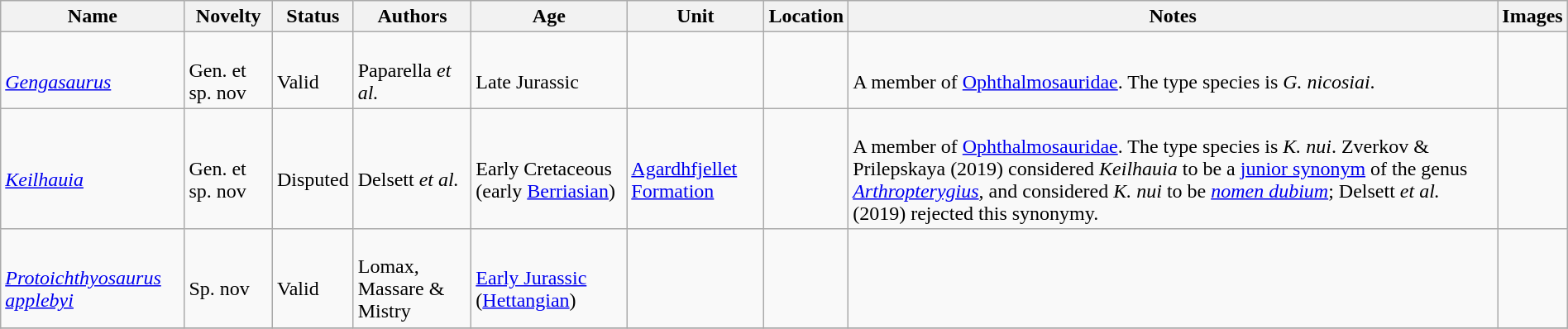<table class="wikitable sortable" align="center" width="100%">
<tr>
<th>Name</th>
<th>Novelty</th>
<th>Status</th>
<th>Authors</th>
<th>Age</th>
<th>Unit</th>
<th>Location</th>
<th>Notes</th>
<th>Images</th>
</tr>
<tr>
<td><br><em><a href='#'>Gengasaurus</a></em></td>
<td><br>Gen. et sp. nov</td>
<td><br>Valid</td>
<td><br>Paparella <em>et al.</em></td>
<td><br>Late Jurassic</td>
<td></td>
<td><br></td>
<td><br>A member of <a href='#'>Ophthalmosauridae</a>. The type species is <em>G. nicosiai</em>.</td>
<td></td>
</tr>
<tr>
<td><br><em><a href='#'>Keilhauia</a></em></td>
<td><br>Gen. et sp. nov</td>
<td><br>Disputed</td>
<td><br>Delsett <em>et al.</em></td>
<td><br>Early Cretaceous (early <a href='#'>Berriasian</a>)</td>
<td><br><a href='#'>Agardhfjellet Formation</a></td>
<td><br></td>
<td><br>A member of <a href='#'>Ophthalmosauridae</a>. The type species is <em>K. nui</em>. Zverkov & Prilepskaya (2019) considered <em>Keilhauia</em> to be a <a href='#'>junior synonym</a> of the genus <em><a href='#'>Arthropterygius</a></em>, and considered <em>K. nui</em> to be <em><a href='#'>nomen dubium</a></em>; Delsett <em>et al.</em> (2019) rejected this synonymy.</td>
<td></td>
</tr>
<tr>
<td><br><em><a href='#'>Protoichthyosaurus applebyi</a></em></td>
<td><br>Sp. nov</td>
<td><br>Valid</td>
<td><br>Lomax, Massare & Mistry</td>
<td><br><a href='#'>Early Jurassic</a> (<a href='#'>Hettangian</a>)</td>
<td></td>
<td><br></td>
<td></td>
<td></td>
</tr>
<tr>
</tr>
</table>
